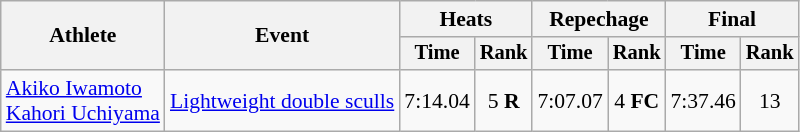<table class="wikitable" style="font-size:90%;">
<tr>
<th rowspan="2">Athlete</th>
<th rowspan="2">Event</th>
<th colspan="2">Heats</th>
<th colspan="2">Repechage</th>
<th colspan="2">Final</th>
</tr>
<tr style="font-size:95%">
<th>Time</th>
<th>Rank</th>
<th>Time</th>
<th>Rank</th>
<th>Time</th>
<th>Rank</th>
</tr>
<tr align=center>
<td align=left><a href='#'>Akiko Iwamoto</a><br><a href='#'>Kahori Uchiyama</a></td>
<td align=left><a href='#'>Lightweight double sculls</a></td>
<td>7:14.04</td>
<td>5 <strong>R</strong></td>
<td>7:07.07</td>
<td>4 <strong>FC</strong></td>
<td>7:37.46</td>
<td>13</td>
</tr>
</table>
